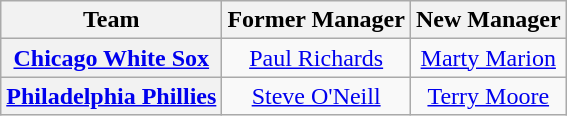<table class="wikitable plainrowheaders" style="text-align:center;">
<tr>
<th>Team</th>
<th>Former Manager</th>
<th>New Manager</th>
</tr>
<tr>
<th scope="row" style="text-align:center;"><a href='#'>Chicago White Sox</a></th>
<td><a href='#'>Paul Richards</a></td>
<td><a href='#'>Marty Marion</a></td>
</tr>
<tr>
<th scope="row" style="text-align:center;"><a href='#'>Philadelphia Phillies</a></th>
<td><a href='#'>Steve O'Neill</a></td>
<td><a href='#'>Terry Moore</a></td>
</tr>
</table>
